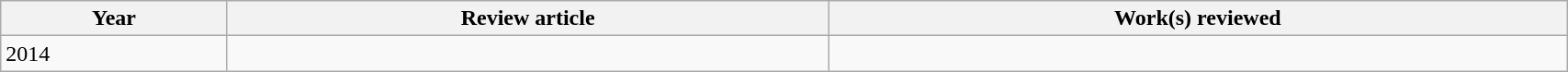<table class='wikitable sortable' width='90%'>
<tr>
<th>Year</th>
<th class='unsortable'>Review article</th>
<th class='unsortable'>Work(s) reviewed</th>
</tr>
<tr>
<td>2014</td>
<td></td>
<td></td>
</tr>
</table>
